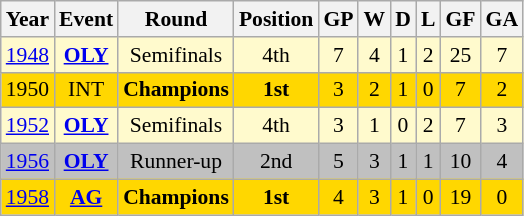<table class="wikitable sortable" style="text-align:center; font-size:90%;">
<tr>
<th>Year</th>
<th>Event</th>
<th>Round</th>
<th>Position</th>
<th>GP</th>
<th>W</th>
<th>D</th>
<th>L</th>
<th>GF</th>
<th>GA</th>
</tr>
<tr style="background:lemonchiffon">
<td> <a href='#'>1948</a></td>
<td><strong><a href='#'>OLY</a></strong></td>
<td>Semifinals</td>
<td>4th</td>
<td>7</td>
<td>4</td>
<td>1</td>
<td>2</td>
<td>25</td>
<td>7</td>
</tr>
<tr style="background:gold">
<td> 1950</td>
<td>INT</td>
<td><strong>Champions</strong></td>
<td><strong>1st</strong></td>
<td>3</td>
<td>2</td>
<td>1</td>
<td>0</td>
<td>7</td>
<td>2</td>
</tr>
<tr style="background:lemonchiffon">
<td> <a href='#'>1952</a></td>
<td><a href='#'><strong>OLY</strong></a></td>
<td>Semifinals</td>
<td>4th</td>
<td>3</td>
<td>1</td>
<td>0</td>
<td>2</td>
<td>7</td>
<td>3</td>
</tr>
<tr style="background:silver">
<td> <a href='#'>1956</a></td>
<td><a href='#'><strong>OLY</strong></a></td>
<td>Runner-up</td>
<td>2nd</td>
<td>5</td>
<td>3</td>
<td>1</td>
<td>1</td>
<td>10</td>
<td>4</td>
</tr>
<tr style="background:gold">
<td> <a href='#'>1958</a></td>
<td><strong><a href='#'>AG</a></strong></td>
<td><strong>Champions</strong></td>
<td><strong>1st</strong></td>
<td>4</td>
<td>3</td>
<td>1</td>
<td>0</td>
<td>19</td>
<td>0</td>
</tr>
</table>
